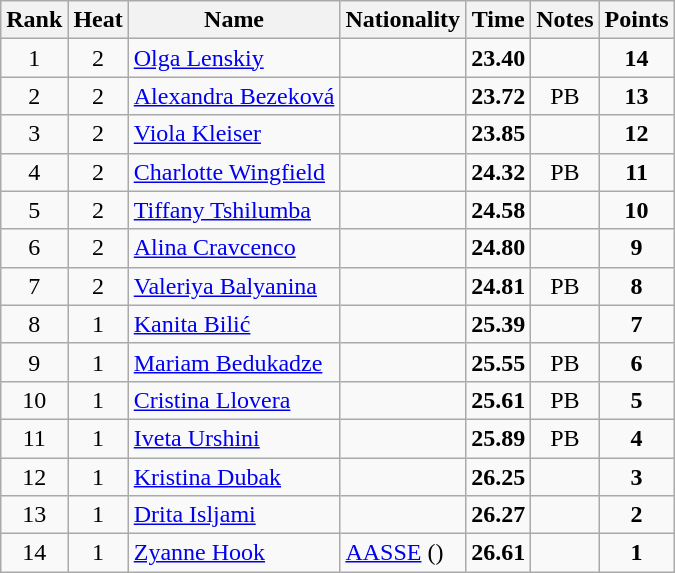<table class="wikitable sortable" style="text-align:center">
<tr>
<th>Rank</th>
<th>Heat</th>
<th>Name</th>
<th>Nationality</th>
<th>Time</th>
<th>Notes</th>
<th>Points</th>
</tr>
<tr>
<td>1</td>
<td>2</td>
<td align=left><a href='#'>Olga Lenskiy</a></td>
<td align=left></td>
<td><strong>23.40</strong></td>
<td></td>
<td><strong>14</strong></td>
</tr>
<tr>
<td>2</td>
<td>2</td>
<td align=left><a href='#'>Alexandra Bezeková</a></td>
<td align=left></td>
<td><strong>23.72</strong></td>
<td>PB</td>
<td><strong>13</strong></td>
</tr>
<tr>
<td>3</td>
<td>2</td>
<td align=left><a href='#'>Viola Kleiser</a></td>
<td align=left></td>
<td><strong>23.85</strong></td>
<td></td>
<td><strong>12</strong></td>
</tr>
<tr>
<td>4</td>
<td>2</td>
<td align=left><a href='#'>Charlotte Wingfield</a></td>
<td align=left></td>
<td><strong>24.32</strong></td>
<td>PB</td>
<td><strong>11</strong></td>
</tr>
<tr>
<td>5</td>
<td>2</td>
<td align=left><a href='#'>Tiffany Tshilumba</a></td>
<td align=left></td>
<td><strong>24.58</strong></td>
<td></td>
<td><strong>10</strong></td>
</tr>
<tr>
<td>6</td>
<td>2</td>
<td align=left><a href='#'>Alina Cravcenco</a></td>
<td align=left></td>
<td><strong>24.80</strong></td>
<td></td>
<td><strong>9</strong></td>
</tr>
<tr>
<td>7</td>
<td>2</td>
<td align=left><a href='#'>Valeriya Balyanina</a></td>
<td align=left></td>
<td><strong>24.81</strong></td>
<td>PB</td>
<td><strong>8</strong></td>
</tr>
<tr>
<td>8</td>
<td>1</td>
<td align=left><a href='#'>Kanita Bilić</a></td>
<td align=left></td>
<td><strong>25.39</strong></td>
<td></td>
<td><strong>7</strong></td>
</tr>
<tr>
<td>9</td>
<td>1</td>
<td align=left><a href='#'>Mariam Bedukadze</a></td>
<td align=left></td>
<td><strong>25.55</strong></td>
<td>PB</td>
<td><strong>6</strong></td>
</tr>
<tr>
<td>10</td>
<td>1</td>
<td align=left><a href='#'>Cristina Llovera</a></td>
<td align=left></td>
<td><strong>25.61</strong></td>
<td>PB</td>
<td><strong>5</strong></td>
</tr>
<tr>
<td>11</td>
<td>1</td>
<td align=left><a href='#'>Iveta Urshini</a></td>
<td align=left></td>
<td><strong>25.89</strong></td>
<td>PB</td>
<td><strong>4</strong></td>
</tr>
<tr>
<td>12</td>
<td>1</td>
<td align=left><a href='#'>Kristina Dubak</a></td>
<td align=left></td>
<td><strong>26.25 </strong></td>
<td></td>
<td><strong>3</strong></td>
</tr>
<tr>
<td>13</td>
<td>1</td>
<td align=left><a href='#'>Drita Isljami</a></td>
<td align=left></td>
<td><strong>26.27</strong></td>
<td></td>
<td><strong>2</strong></td>
</tr>
<tr>
<td>14</td>
<td>1</td>
<td align=left><a href='#'>Zyanne Hook</a></td>
<td align=left> <a href='#'>AASSE</a> ()</td>
<td><strong>26.61</strong></td>
<td></td>
<td><strong>1</strong></td>
</tr>
</table>
